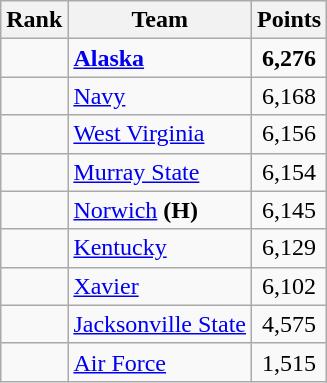<table class="wikitable sortable" style="text-align:center">
<tr>
<th>Rank</th>
<th>Team</th>
<th>Points</th>
</tr>
<tr>
<td></td>
<td align=left><strong><a href='#'>Alaska</a></strong></td>
<td><strong>6,276</strong></td>
</tr>
<tr>
<td></td>
<td align=left><a href='#'>Navy</a></td>
<td>6,168</td>
</tr>
<tr>
<td></td>
<td align=left><a href='#'>West Virginia</a></td>
<td>6,156</td>
</tr>
<tr>
<td></td>
<td align=left><a href='#'>Murray State</a></td>
<td>6,154</td>
</tr>
<tr>
<td></td>
<td align=left><a href='#'>Norwich</a> <strong>(H)</strong></td>
<td>6,145</td>
</tr>
<tr>
<td></td>
<td align=left><a href='#'>Kentucky</a></td>
<td>6,129</td>
</tr>
<tr>
<td></td>
<td align=left><a href='#'>Xavier</a></td>
<td>6,102</td>
</tr>
<tr>
<td></td>
<td align=left><a href='#'>Jacksonville State</a></td>
<td>4,575</td>
</tr>
<tr>
<td></td>
<td align=left><a href='#'>Air Force</a></td>
<td>1,515</td>
</tr>
</table>
